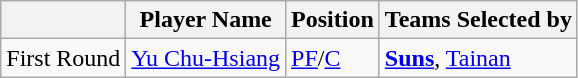<table class="wikitable">
<tr>
<th></th>
<th>Player Name</th>
<th>Position</th>
<th>Teams Selected by</th>
</tr>
<tr>
<td>First Round</td>
<td><a href='#'>Yu Chu-Hsiang</a></td>
<td><a href='#'>PF</a>/<a href='#'>C</a></td>
<td><strong><a href='#'>Suns</a></strong>, <a href='#'>Tainan</a></td>
</tr>
</table>
